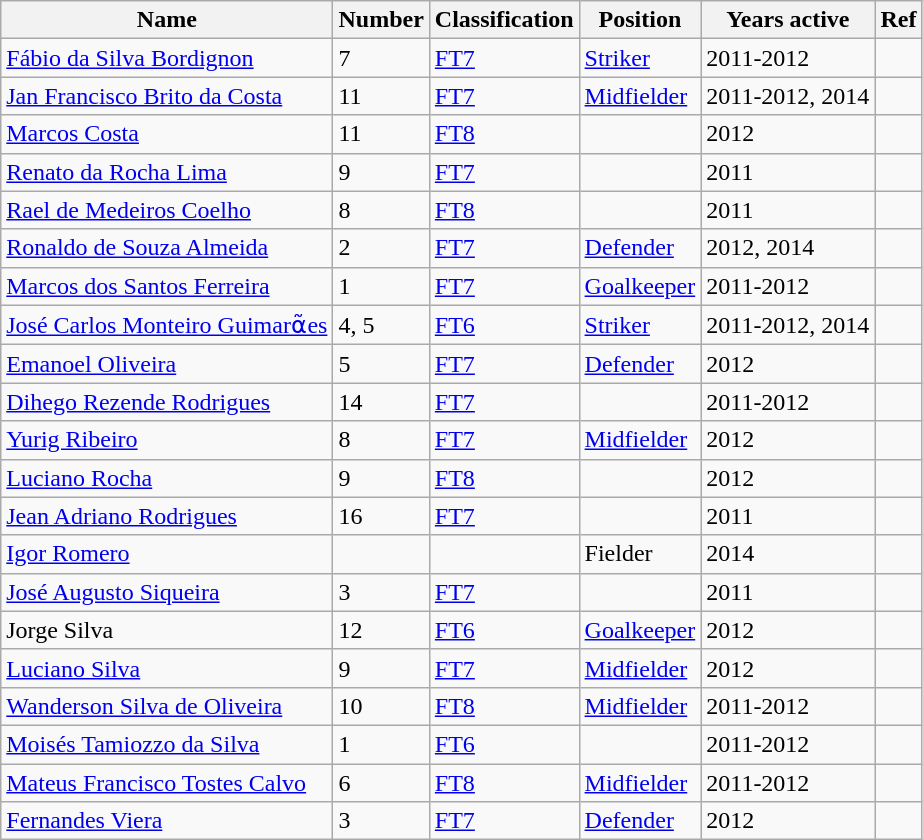<table class="wikitable sortable">
<tr>
<th>Name</th>
<th>Number</th>
<th>Classification</th>
<th>Position</th>
<th>Years active</th>
<th>Ref</th>
</tr>
<tr>
<td><a href='#'>Fábio da Silva Bordignon</a></td>
<td>7</td>
<td><a href='#'>FT7</a></td>
<td><a href='#'>Striker</a></td>
<td>2011-2012</td>
<td></td>
</tr>
<tr>
<td><a href='#'>Jan Francisco Brito da Costa</a></td>
<td>11</td>
<td><a href='#'>FT7</a></td>
<td><a href='#'>Midfielder</a></td>
<td>2011-2012, 2014</td>
<td></td>
</tr>
<tr>
<td><a href='#'>Marcos Costa</a></td>
<td>11</td>
<td><a href='#'>FT8</a></td>
<td></td>
<td>2012</td>
<td></td>
</tr>
<tr>
<td><a href='#'>Renato da Rocha Lima</a></td>
<td>9</td>
<td><a href='#'>FT7</a></td>
<td></td>
<td>2011</td>
<td></td>
</tr>
<tr>
<td><a href='#'>Rael de Medeiros Coelho</a></td>
<td>8</td>
<td><a href='#'>FT8</a></td>
<td></td>
<td>2011</td>
<td></td>
</tr>
<tr>
<td><a href='#'>Ronaldo de Souza Almeida</a></td>
<td>2</td>
<td><a href='#'>FT7</a></td>
<td><a href='#'>Defender</a></td>
<td>2012, 2014</td>
<td></td>
</tr>
<tr>
<td><a href='#'>Marcos dos Santos Ferreira</a></td>
<td>1</td>
<td><a href='#'>FT7</a></td>
<td><a href='#'>Goalkeeper</a></td>
<td>2011-2012</td>
<td></td>
</tr>
<tr>
<td><a href='#'>José Carlos Monteiro Guimarᾶes</a></td>
<td>4, 5</td>
<td><a href='#'>FT6</a></td>
<td><a href='#'>Striker</a></td>
<td>2011-2012, 2014</td>
<td></td>
</tr>
<tr>
<td><a href='#'>Emanoel Oliveira</a></td>
<td>5</td>
<td><a href='#'>FT7</a></td>
<td><a href='#'>Defender</a></td>
<td>2012</td>
<td></td>
</tr>
<tr>
<td><a href='#'>Dihego Rezende Rodrigues</a></td>
<td>14</td>
<td><a href='#'>FT7</a></td>
<td></td>
<td>2011-2012</td>
<td></td>
</tr>
<tr>
<td><a href='#'>Yurig Ribeiro</a></td>
<td>8</td>
<td><a href='#'>FT7</a></td>
<td><a href='#'>Midfielder</a></td>
<td>2012</td>
<td></td>
</tr>
<tr>
<td><a href='#'>Luciano Rocha</a></td>
<td>9</td>
<td><a href='#'>FT8</a></td>
<td></td>
<td>2012</td>
<td></td>
</tr>
<tr>
<td><a href='#'>Jean Adriano Rodrigues</a></td>
<td>16</td>
<td><a href='#'>FT7</a></td>
<td></td>
<td>2011</td>
<td></td>
</tr>
<tr>
<td><a href='#'>Igor Romero</a></td>
<td></td>
<td></td>
<td>Fielder</td>
<td>2014</td>
<td></td>
</tr>
<tr>
<td><a href='#'>José Augusto Siqueira</a></td>
<td>3</td>
<td><a href='#'>FT7</a></td>
<td></td>
<td>2011</td>
<td></td>
</tr>
<tr>
<td>Jorge Silva</td>
<td>12</td>
<td><a href='#'>FT6</a></td>
<td><a href='#'>Goalkeeper</a></td>
<td>2012</td>
<td></td>
</tr>
<tr>
<td><a href='#'>Luciano Silva</a></td>
<td>9</td>
<td><a href='#'>FT7</a></td>
<td><a href='#'>Midfielder</a></td>
<td>2012</td>
<td></td>
</tr>
<tr>
<td><a href='#'>Wanderson Silva de Oliveira</a></td>
<td>10</td>
<td><a href='#'>FT8</a></td>
<td><a href='#'>Midfielder</a></td>
<td>2011-2012</td>
<td></td>
</tr>
<tr>
<td><a href='#'>Moisés Tamiozzo da Silva</a></td>
<td>1</td>
<td><a href='#'>FT6</a></td>
<td></td>
<td>2011-2012</td>
<td></td>
</tr>
<tr>
<td><a href='#'>Mateus Francisco Tostes Calvo</a></td>
<td>6</td>
<td><a href='#'>FT8</a></td>
<td><a href='#'>Midfielder</a></td>
<td>2011-2012</td>
<td></td>
</tr>
<tr>
<td><a href='#'>Fernandes Viera</a></td>
<td>3</td>
<td><a href='#'>FT7</a></td>
<td><a href='#'>Defender</a></td>
<td>2012</td>
<td></td>
</tr>
</table>
